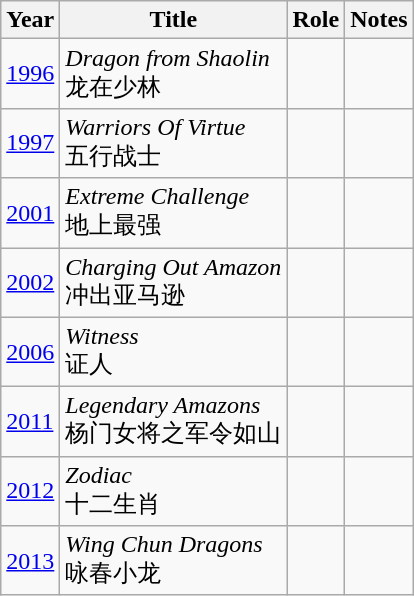<table class="wikitable" style="font-size: 100%;">
<tr>
<th>Year</th>
<th>Title</th>
<th>Role</th>
<th>Notes</th>
</tr>
<tr>
<td><a href='#'>1996</a></td>
<td><em>Dragon from Shaolin</em><br>龙在少林</td>
<td></td>
<td></td>
</tr>
<tr>
<td><a href='#'>1997</a></td>
<td><em>Warriors Of Virtue</em><br>五行战士</td>
<td></td>
<td></td>
</tr>
<tr>
<td><a href='#'>2001</a></td>
<td><em>Extreme Challenge</em><br>地上最强</td>
<td></td>
<td></td>
</tr>
<tr>
<td><a href='#'>2002</a></td>
<td><em>Charging Out Amazon</em><br>冲出亚马逊</td>
<td></td>
<td></td>
</tr>
<tr>
<td><a href='#'>2006</a></td>
<td><em>Witness</em><br>证人</td>
<td></td>
<td></td>
</tr>
<tr>
<td><a href='#'>2011</a></td>
<td><em>Legendary Amazons</em><br>杨门女将之军令如山</td>
<td></td>
<td></td>
</tr>
<tr>
<td><a href='#'>2012</a></td>
<td><em>Zodiac</em><br>十二生肖</td>
<td></td>
<td></td>
</tr>
<tr>
<td><a href='#'>2013</a></td>
<td><em>Wing Chun Dragons</em><br>咏春小龙</td>
<td></td>
<td></td>
</tr>
</table>
